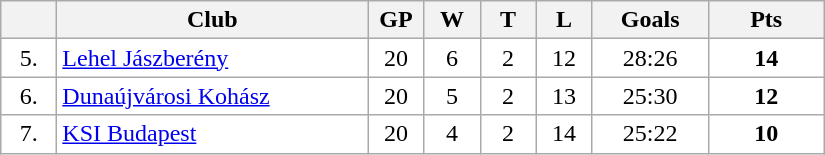<table class="wikitable">
<tr>
<th width="30"></th>
<th width="200">Club</th>
<th width="30">GP</th>
<th width="30">W</th>
<th width="30">T</th>
<th width="30">L</th>
<th width="70">Goals</th>
<th width="70">Pts</th>
</tr>
<tr bgcolor="#FFFFFF" align="center">
<td>5.</td>
<td align="left"><a href='#'>Lehel Jászberény</a></td>
<td>20</td>
<td>6</td>
<td>2</td>
<td>12</td>
<td>28:26</td>
<td><strong>14</strong></td>
</tr>
<tr bgcolor="#FFFFFF" align="center">
<td>6.</td>
<td align="left"><a href='#'>Dunaújvárosi Kohász</a></td>
<td>20</td>
<td>5</td>
<td>2</td>
<td>13</td>
<td>25:30</td>
<td><strong>12</strong></td>
</tr>
<tr bgcolor="#FFFFFF" align="center">
<td>7.</td>
<td align="left"><a href='#'>KSI Budapest</a></td>
<td>20</td>
<td>4</td>
<td>2</td>
<td>14</td>
<td>25:22</td>
<td><strong>10</strong></td>
</tr>
</table>
